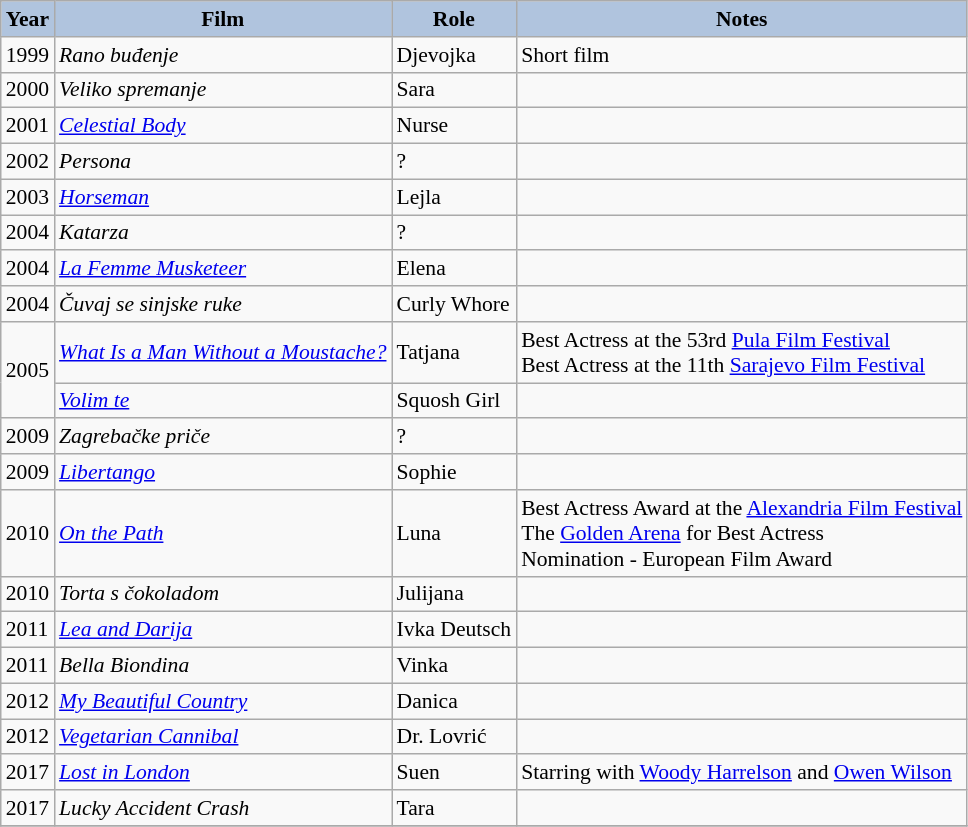<table class="wikitable" style="font-size:90%;">
<tr>
<th style="background:#B0C4DE;">Year</th>
<th style="background:#B0C4DE;">Film</th>
<th style="background:#B0C4DE;">Role</th>
<th style="background:#B0C4DE;">Notes</th>
</tr>
<tr>
<td>1999</td>
<td><em>Rano buđenje</em></td>
<td>Djevojka</td>
<td>Short film</td>
</tr>
<tr>
<td>2000</td>
<td><em>Veliko spremanje</em></td>
<td>Sara</td>
<td></td>
</tr>
<tr>
<td>2001</td>
<td><em><a href='#'>Celestial Body</a></em></td>
<td>Nurse</td>
<td></td>
</tr>
<tr>
<td>2002</td>
<td><em>Persona</em></td>
<td>?</td>
<td></td>
</tr>
<tr>
<td>2003</td>
<td><em><a href='#'>Horseman</a></em></td>
<td>Lejla</td>
<td></td>
</tr>
<tr>
<td>2004</td>
<td><em>Katarza</em></td>
<td>?</td>
<td></td>
</tr>
<tr>
<td>2004</td>
<td><em><a href='#'>La Femme Musketeer</a></em></td>
<td>Elena</td>
<td></td>
</tr>
<tr>
<td>2004</td>
<td><em>Čuvaj se sinjske ruke</em></td>
<td>Curly Whore</td>
<td></td>
</tr>
<tr>
<td rowspan="2">2005</td>
<td><em><a href='#'>What Is a Man Without a Moustache?</a></em></td>
<td>Tatjana</td>
<td>Best Actress at the 53rd <a href='#'>Pula Film Festival</a><br>Best Actress at the 11th <a href='#'>Sarajevo Film Festival</a></td>
</tr>
<tr>
<td><em><a href='#'>Volim te</a></em></td>
<td>Squosh Girl</td>
<td></td>
</tr>
<tr>
<td>2009</td>
<td><em>Zagrebačke priče</em></td>
<td>?</td>
<td></td>
</tr>
<tr>
<td>2009</td>
<td><em><a href='#'>Libertango</a></em></td>
<td>Sophie</td>
<td></td>
</tr>
<tr>
<td>2010</td>
<td><em><a href='#'>On the Path</a></em></td>
<td>Luna</td>
<td>Best Actress Award at the <a href='#'>Alexandria Film Festival</a><br> The <a href='#'>Golden Arena</a> for Best Actress<br>Nomination - European Film Award</td>
</tr>
<tr>
<td>2010</td>
<td><em>Torta s čokoladom</em></td>
<td>Julijana</td>
<td></td>
</tr>
<tr>
<td>2011</td>
<td><em><a href='#'>Lea and Darija</a></em></td>
<td>Ivka Deutsch</td>
<td></td>
</tr>
<tr>
<td>2011</td>
<td><em>Bella Biondina</em></td>
<td>Vinka</td>
<td></td>
</tr>
<tr>
<td>2012</td>
<td><em><a href='#'>My Beautiful Country</a></em></td>
<td>Danica</td>
<td></td>
</tr>
<tr>
<td>2012</td>
<td><em><a href='#'>Vegetarian Cannibal</a></em></td>
<td>Dr. Lovrić</td>
<td></td>
</tr>
<tr>
<td>2017</td>
<td><em><a href='#'>Lost in London</a></em></td>
<td>Suen</td>
<td>Starring with <a href='#'>Woody Harrelson</a> and <a href='#'>Owen Wilson</a></td>
</tr>
<tr>
<td>2017</td>
<td><em>Lucky Accident Crash</em></td>
<td>Tara</td>
<td></td>
</tr>
<tr>
</tr>
</table>
